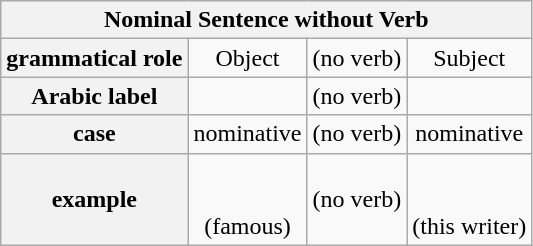<table class="wikitable nowrap" style="text-align: center">
<tr>
<th colspan="4">Nominal Sentence without Verb</th>
</tr>
<tr>
<th>grammatical role</th>
<td>Object</td>
<td>(no verb)</td>
<td>Subject</td>
</tr>
<tr>
<th>Arabic label</th>
<td><br><em></em></td>
<td>(no verb)</td>
<td><br><em></em></td>
</tr>
<tr>
<th>case</th>
<td>nominative</td>
<td>(no verb)</td>
<td>nominative</td>
</tr>
<tr>
<th>example</th>
<td><br><em></em><br>(famous)</td>
<td>(no verb)</td>
<td><br><em></em><br>(this writer)</td>
</tr>
</table>
